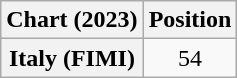<table class="wikitable sortable plainrowheaders" style="text-align:center">
<tr>
<th scope="col">Chart (2023)</th>
<th scope="col">Position</th>
</tr>
<tr>
<th scope="row">Italy (FIMI)</th>
<td>54</td>
</tr>
</table>
